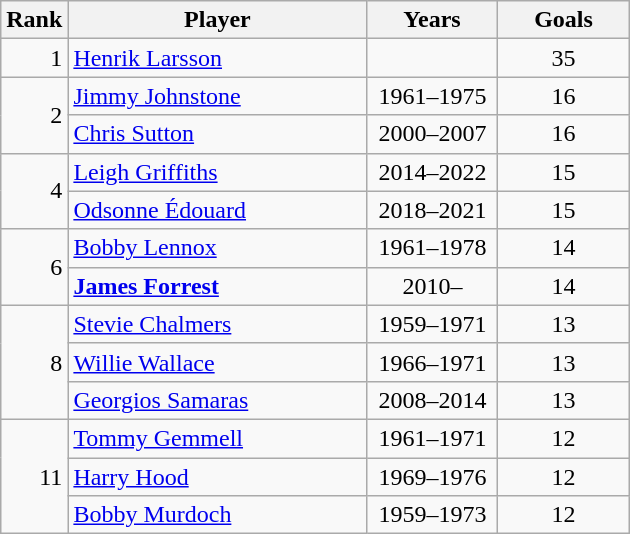<table class="wikitable" style="text-align: center;">
<tr>
<th>Rank</th>
<th style="width: 12em;">Player</th>
<th style="width: 5em;">     Years     </th>
<th style="width: 5em;">Goals</th>
</tr>
<tr>
<td style="text-align:right;">1</td>
<td style="text-align:left;"> <a href='#'>Henrik Larsson</a></td>
<td></td>
<td>35</td>
</tr>
<tr>
<td style="text-align:right;" rowspan="2">2</td>
<td style="text-align:left;"> <a href='#'>Jimmy Johnstone</a></td>
<td>1961–1975</td>
<td>16</td>
</tr>
<tr>
<td style="text-align:left;"> <a href='#'>Chris Sutton</a></td>
<td>2000–2007</td>
<td>16</td>
</tr>
<tr>
<td style="text-align:right;" rowspan="2">4</td>
<td style="text-align:left;"> <a href='#'>Leigh Griffiths</a></td>
<td>2014–2022</td>
<td>15</td>
</tr>
<tr>
<td style="text-align:left;"> <a href='#'>Odsonne Édouard</a></td>
<td>2018–2021</td>
<td>15</td>
</tr>
<tr>
<td style="text-align:right;" rowspan="2">6</td>
<td style="text-align:left;"> <a href='#'>Bobby Lennox</a></td>
<td>1961–1978</td>
<td>14</td>
</tr>
<tr>
<td style="text-align:left;"> <strong><a href='#'>James Forrest</a></strong></td>
<td>2010–</td>
<td>14</td>
</tr>
<tr>
<td style="text-align:right;" rowspan="3">8</td>
<td style="text-align:left;"> <a href='#'>Stevie Chalmers</a></td>
<td>1959–1971</td>
<td>13</td>
</tr>
<tr>
<td style="text-align:left;"> <a href='#'>Willie Wallace</a></td>
<td>1966–1971</td>
<td>13</td>
</tr>
<tr>
<td style="text-align:left;"> <a href='#'>Georgios Samaras</a></td>
<td>2008–2014</td>
<td>13</td>
</tr>
<tr>
<td style="text-align:right;" rowspan="3">11</td>
<td style="text-align:left;"> <a href='#'>Tommy Gemmell</a></td>
<td>1961–1971</td>
<td>12</td>
</tr>
<tr>
<td style="text-align:left;"> <a href='#'>Harry Hood</a></td>
<td>1969–1976</td>
<td>12</td>
</tr>
<tr>
<td style="text-align:left;"> <a href='#'>Bobby Murdoch</a></td>
<td>1959–1973</td>
<td>12</td>
</tr>
</table>
